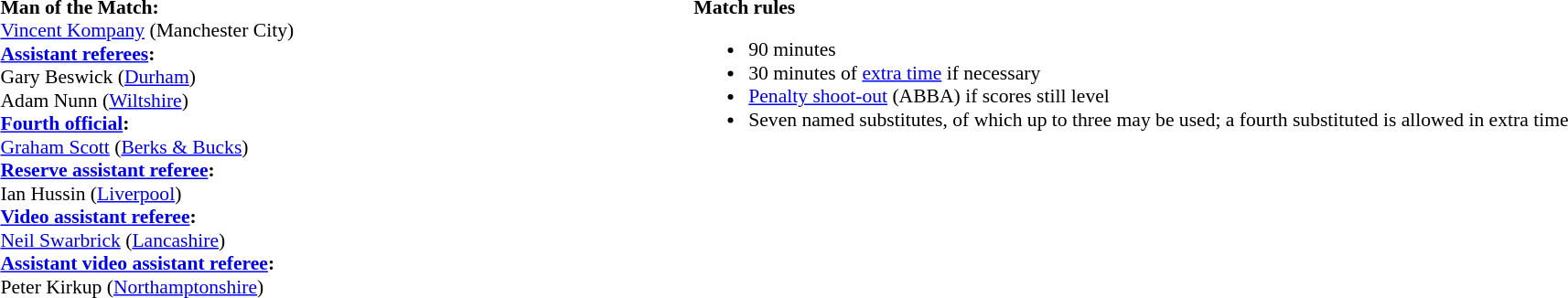<table style="width:100%; font-size:90%;">
<tr>
<td style="width:40%; vertical-align:top;"><br><strong>Man of the Match:</strong>
<br><a href='#'>Vincent Kompany</a> (Manchester City)<br><strong><a href='#'>Assistant referees</a>:</strong>
<br>Gary Beswick (<a href='#'>Durham</a>)
<br>Adam Nunn (<a href='#'>Wiltshire</a>)
<br><strong><a href='#'>Fourth official</a>:</strong>
<br><a href='#'>Graham Scott</a> (<a href='#'>Berks & Bucks</a>)
<br><strong><a href='#'>Reserve assistant referee</a>:</strong>
<br>Ian Hussin (<a href='#'>Liverpool</a>)
<br><strong><a href='#'>Video assistant referee</a>:</strong>
<br><a href='#'>Neil Swarbrick</a> (<a href='#'>Lancashire</a>)
<br><strong><a href='#'>Assistant video assistant referee</a>:</strong>
<br>Peter Kirkup (<a href='#'>Northamptonshire</a>)</td>
<td style="width:60%; vertical-align:top;"><br><strong>Match rules</strong><ul><li>90 minutes</li><li>30 minutes of <a href='#'>extra time</a> if necessary</li><li><a href='#'>Penalty shoot-out</a> (ABBA) if scores still level</li><li>Seven named substitutes, of which up to three may be used; a fourth substituted is allowed in extra time</li></ul></td>
</tr>
</table>
